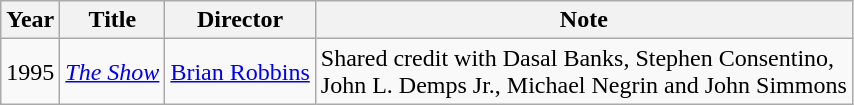<table class="wikitable">
<tr>
<th>Year</th>
<th>Title</th>
<th>Director</th>
<th>Note</th>
</tr>
<tr>
<td>1995</td>
<td><em><a href='#'>The Show</a></em></td>
<td><a href='#'>Brian Robbins</a></td>
<td>Shared credit with Dasal Banks, Stephen Consentino,<br>John L. Demps Jr., Michael Negrin and John Simmons</td>
</tr>
</table>
